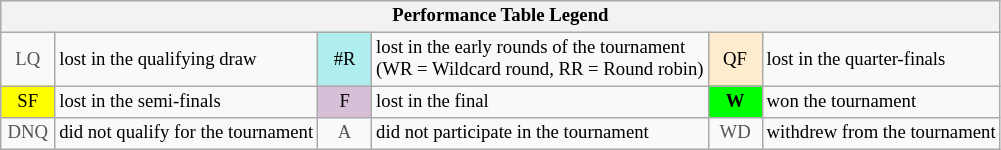<table class="wikitable" style="font-size:78%;">
<tr bgcolor="#efefef">
<th colspan="6">Performance Table Legend</th>
</tr>
<tr>
<td align="center" style="color:#555555;" width="30">LQ</td>
<td>lost in the qualifying draw</td>
<td align="center" style="background:#afeeee;">#R</td>
<td>lost in the early rounds of the tournament<br>(WR = Wildcard round, RR = Round robin)</td>
<td align="center" style="background:#ffebcd;">QF</td>
<td>lost in the quarter-finals</td>
</tr>
<tr>
<td align="center" style="background:yellow;">SF</td>
<td>lost in the semi-finals</td>
<td align="center" style="background:#D8BFD8;">F</td>
<td>lost in the final</td>
<td align="center" style="background:#00ff00;"><strong>W</strong></td>
<td>won the tournament</td>
</tr>
<tr>
<td align="center" style="color:#555555;" width="30">DNQ</td>
<td>did not qualify for the tournament</td>
<td align="center" style="color:#555555;" width="30">A</td>
<td>did not participate in the tournament</td>
<td align="center" style="color:#555555;" width="30">WD</td>
<td>withdrew from the tournament</td>
</tr>
</table>
